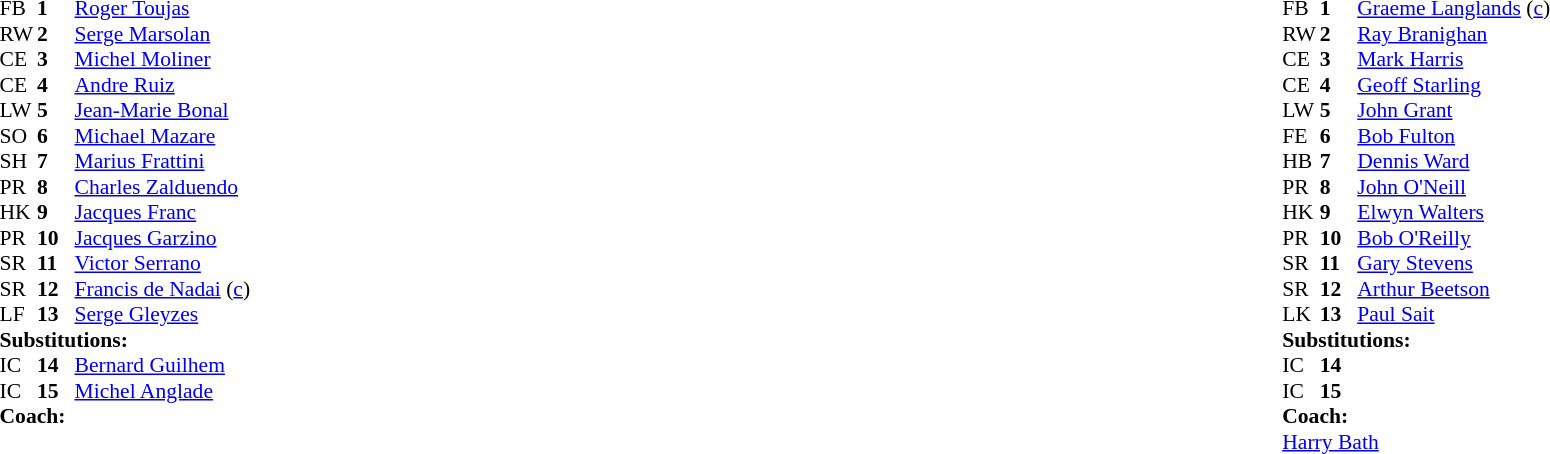<table width="100%">
<tr>
<td valign="top" width="50%"><br><table style="font-size: 90%" cellspacing="0" cellpadding="0">
<tr>
<th width="25"></th>
<th width="25"></th>
</tr>
<tr>
<td>FB</td>
<td><strong>1</strong></td>
<td><a href='#'>Roger Toujas</a></td>
</tr>
<tr>
<td>RW</td>
<td><strong>2</strong></td>
<td><a href='#'>Serge Marsolan</a></td>
</tr>
<tr>
<td>CE</td>
<td><strong>3</strong></td>
<td><a href='#'>Michel Moliner</a></td>
</tr>
<tr>
<td>CE</td>
<td><strong>4</strong></td>
<td><a href='#'>Andre Ruiz</a></td>
</tr>
<tr>
<td>LW</td>
<td><strong>5</strong></td>
<td><a href='#'>Jean-Marie Bonal</a></td>
</tr>
<tr>
<td>SO</td>
<td><strong>6</strong></td>
<td><a href='#'>Michael Mazare</a></td>
</tr>
<tr>
<td>SH</td>
<td><strong>7</strong></td>
<td><a href='#'>Marius Frattini</a></td>
</tr>
<tr>
<td>PR</td>
<td><strong>8</strong></td>
<td><a href='#'>Charles Zalduendo</a></td>
</tr>
<tr>
<td>HK</td>
<td><strong>9</strong></td>
<td><a href='#'>Jacques Franc</a></td>
</tr>
<tr>
<td>PR</td>
<td><strong>10</strong></td>
<td><a href='#'>Jacques Garzino</a></td>
</tr>
<tr>
<td>SR</td>
<td><strong>11</strong></td>
<td><a href='#'>Victor Serrano</a></td>
</tr>
<tr>
<td>SR</td>
<td><strong>12</strong></td>
<td><a href='#'>Francis de Nadai</a> (<a href='#'>c</a>)</td>
</tr>
<tr>
<td>LF</td>
<td><strong>13</strong></td>
<td><a href='#'>Serge Gleyzes</a></td>
</tr>
<tr>
<td colspan=3><strong>Substitutions:</strong></td>
</tr>
<tr>
<td>IC</td>
<td><strong>14</strong></td>
<td><a href='#'>Bernard Guilhem</a></td>
</tr>
<tr>
<td>IC</td>
<td><strong>15</strong></td>
<td><a href='#'>Michel Anglade</a></td>
</tr>
<tr>
<td colspan=3><strong>Coach:</strong></td>
</tr>
<tr>
<td colspan="4"></td>
</tr>
</table>
</td>
<td valign="top" width="50%"><br><table style="font-size: 90%" cellspacing="0" cellpadding="0" align="center">
<tr>
<th width="25"></th>
<th width="25"></th>
</tr>
<tr>
<td>FB</td>
<td><strong>1</strong></td>
<td> <a href='#'>Graeme Langlands</a> (<a href='#'>c</a>)</td>
</tr>
<tr>
<td>RW</td>
<td><strong>2</strong></td>
<td> <a href='#'>Ray Branighan</a></td>
</tr>
<tr>
<td>CE</td>
<td><strong>3</strong></td>
<td> <a href='#'>Mark Harris</a></td>
</tr>
<tr>
<td>CE</td>
<td><strong>4</strong></td>
<td> <a href='#'>Geoff Starling</a></td>
</tr>
<tr>
<td>LW</td>
<td><strong>5</strong></td>
<td> <a href='#'>John Grant</a></td>
</tr>
<tr>
<td>FE</td>
<td><strong>6</strong></td>
<td> <a href='#'>Bob Fulton</a></td>
</tr>
<tr>
<td>HB</td>
<td><strong>7</strong></td>
<td> <a href='#'>Dennis Ward</a></td>
</tr>
<tr>
<td>PR</td>
<td><strong>8</strong></td>
<td> <a href='#'>John O'Neill</a></td>
</tr>
<tr>
<td>HK</td>
<td><strong>9</strong></td>
<td> <a href='#'>Elwyn Walters</a></td>
</tr>
<tr>
<td>PR</td>
<td><strong>10</strong></td>
<td> <a href='#'>Bob O'Reilly</a></td>
</tr>
<tr>
<td>SR</td>
<td><strong>11</strong></td>
<td> <a href='#'>Gary Stevens</a></td>
</tr>
<tr>
<td>SR</td>
<td><strong>12</strong></td>
<td> <a href='#'>Arthur Beetson</a></td>
</tr>
<tr>
<td>LK</td>
<td><strong>13</strong></td>
<td> <a href='#'>Paul Sait</a></td>
</tr>
<tr>
<td colspan=3><strong>Substitutions:</strong></td>
</tr>
<tr>
<td>IC</td>
<td><strong>14</strong></td>
<td></td>
</tr>
<tr>
<td>IC</td>
<td><strong>15</strong></td>
<td></td>
</tr>
<tr>
<td colspan=3><strong>Coach:</strong></td>
</tr>
<tr>
<td colspan="4"> <a href='#'>Harry Bath</a></td>
</tr>
</table>
</td>
</tr>
</table>
